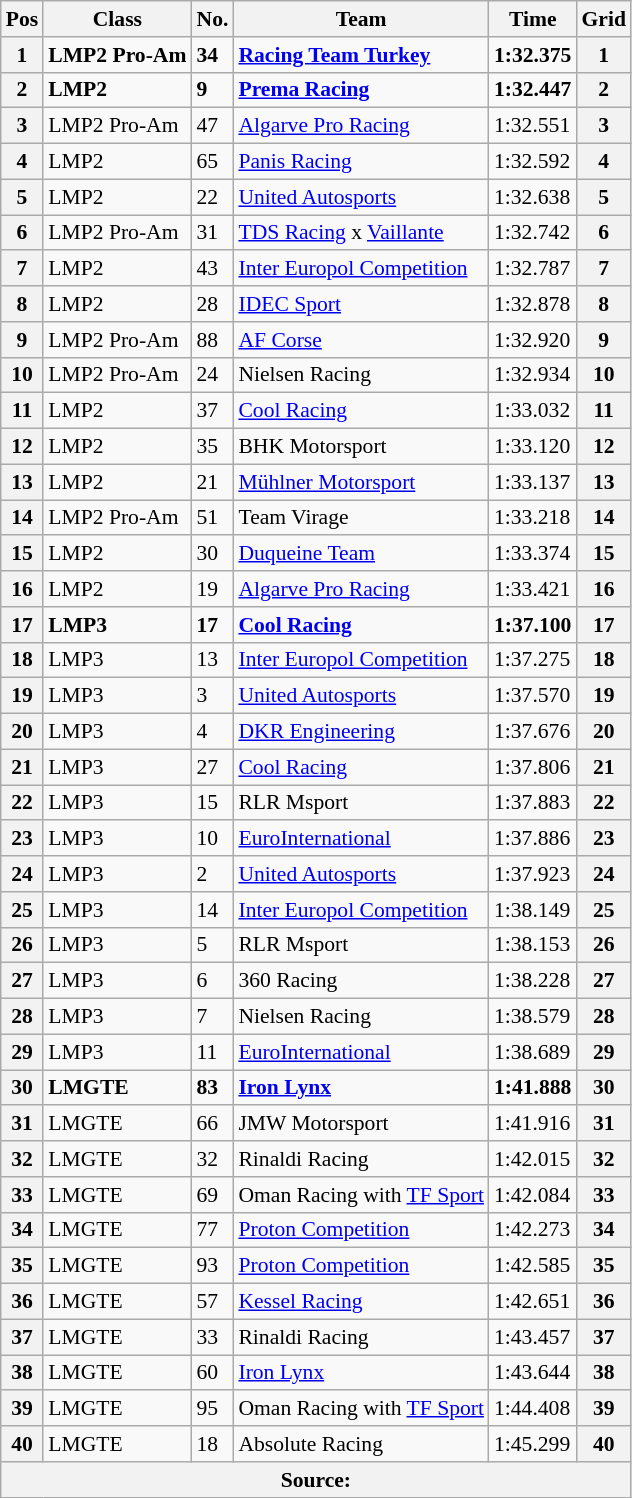<table class="wikitable sortable" style="font-size: 90%;">
<tr>
<th>Pos</th>
<th class="wikitable unsortable">Class</th>
<th class="wikitable unsortable">No.</th>
<th class="wikitable unsortable">Team</th>
<th>Time</th>
<th>Grid</th>
</tr>
<tr>
<th>1</th>
<td><strong>LMP2 Pro-Am</strong></td>
<td><strong>34</strong></td>
<td><strong> <a href='#'>Racing Team Turkey</a></strong></td>
<td><strong>1:32.375</strong></td>
<th>1</th>
</tr>
<tr>
<th>2</th>
<td><strong>LMP2</strong></td>
<td><strong>9</strong></td>
<td><strong> <a href='#'>Prema Racing</a></strong></td>
<td><strong>1:32.447</strong></td>
<th>2</th>
</tr>
<tr>
<th>3</th>
<td>LMP2 Pro-Am</td>
<td>47</td>
<td> <a href='#'>Algarve Pro Racing</a></td>
<td>1:32.551</td>
<th>3</th>
</tr>
<tr>
<th>4</th>
<td>LMP2</td>
<td>65</td>
<td> <a href='#'>Panis Racing</a></td>
<td>1:32.592</td>
<th>4</th>
</tr>
<tr>
<th>5</th>
<td>LMP2</td>
<td>22</td>
<td> <a href='#'>United Autosports</a></td>
<td>1:32.638</td>
<th>5</th>
</tr>
<tr>
<th>6</th>
<td>LMP2 Pro-Am</td>
<td>31</td>
<td> <a href='#'>TDS Racing</a> x <a href='#'>Vaillante</a></td>
<td>1:32.742</td>
<th>6</th>
</tr>
<tr>
<th>7</th>
<td>LMP2</td>
<td>43</td>
<td> <a href='#'>Inter Europol Competition</a></td>
<td>1:32.787</td>
<th>7</th>
</tr>
<tr>
<th>8</th>
<td>LMP2</td>
<td>28</td>
<td> <a href='#'>IDEC Sport</a></td>
<td>1:32.878</td>
<th>8</th>
</tr>
<tr>
<th>9</th>
<td>LMP2 Pro-Am</td>
<td>88</td>
<td> <a href='#'>AF Corse</a></td>
<td>1:32.920</td>
<th>9</th>
</tr>
<tr>
<th>10</th>
<td>LMP2 Pro-Am</td>
<td>24</td>
<td> Nielsen Racing</td>
<td>1:32.934</td>
<th>10</th>
</tr>
<tr>
<th>11</th>
<td>LMP2</td>
<td>37</td>
<td> <a href='#'>Cool Racing</a></td>
<td>1:33.032</td>
<th>11</th>
</tr>
<tr>
<th>12</th>
<td>LMP2</td>
<td>35</td>
<td> BHK Motorsport</td>
<td>1:33.120</td>
<th>12</th>
</tr>
<tr>
<th>13</th>
<td>LMP2</td>
<td>21</td>
<td> <a href='#'>Mühlner Motorsport</a></td>
<td>1:33.137</td>
<th>13</th>
</tr>
<tr>
<th>14</th>
<td>LMP2 Pro-Am</td>
<td>51</td>
<td> Team Virage</td>
<td>1:33.218</td>
<th>14</th>
</tr>
<tr>
<th>15</th>
<td>LMP2</td>
<td>30</td>
<td> <a href='#'>Duqueine Team</a></td>
<td>1:33.374</td>
<th>15</th>
</tr>
<tr>
<th>16</th>
<td>LMP2</td>
<td>19</td>
<td> <a href='#'>Algarve Pro Racing</a></td>
<td>1:33.421</td>
<th>16</th>
</tr>
<tr>
<th>17</th>
<td><strong>LMP3</strong></td>
<td><strong>17</strong></td>
<td><strong> <a href='#'>Cool Racing</a></strong></td>
<td><strong>1:37.100</strong></td>
<th>17</th>
</tr>
<tr>
<th>18</th>
<td>LMP3</td>
<td>13</td>
<td> <a href='#'>Inter Europol Competition</a></td>
<td>1:37.275</td>
<th>18</th>
</tr>
<tr>
<th>19</th>
<td>LMP3</td>
<td>3</td>
<td> <a href='#'>United Autosports</a></td>
<td>1:37.570</td>
<th>19</th>
</tr>
<tr>
<th>20</th>
<td>LMP3</td>
<td>4</td>
<td> <a href='#'>DKR Engineering</a></td>
<td>1:37.676</td>
<th>20</th>
</tr>
<tr>
<th>21</th>
<td>LMP3</td>
<td>27</td>
<td> <a href='#'>Cool Racing</a></td>
<td>1:37.806</td>
<th>21</th>
</tr>
<tr>
<th>22</th>
<td>LMP3</td>
<td>15</td>
<td> RLR Msport</td>
<td>1:37.883</td>
<th>22</th>
</tr>
<tr>
<th>23</th>
<td>LMP3</td>
<td>10</td>
<td> <a href='#'>EuroInternational</a></td>
<td>1:37.886</td>
<th>23</th>
</tr>
<tr>
<th>24</th>
<td>LMP3</td>
<td>2</td>
<td> <a href='#'>United Autosports</a></td>
<td>1:37.923</td>
<th>24</th>
</tr>
<tr>
<th>25</th>
<td>LMP3</td>
<td>14</td>
<td> <a href='#'>Inter Europol Competition</a></td>
<td>1:38.149</td>
<th>25</th>
</tr>
<tr>
<th>26</th>
<td>LMP3</td>
<td>5</td>
<td> RLR Msport</td>
<td>1:38.153</td>
<th>26</th>
</tr>
<tr>
<th>27</th>
<td>LMP3</td>
<td>6</td>
<td> 360 Racing</td>
<td>1:38.228</td>
<th>27</th>
</tr>
<tr>
<th>28</th>
<td>LMP3</td>
<td>7</td>
<td> Nielsen Racing</td>
<td>1:38.579</td>
<th>28</th>
</tr>
<tr>
<th>29</th>
<td>LMP3</td>
<td>11</td>
<td> <a href='#'>EuroInternational</a></td>
<td>1:38.689</td>
<th>29</th>
</tr>
<tr>
<th>30</th>
<td><strong>LMGTE</strong></td>
<td><strong>83</strong></td>
<td><strong> <a href='#'>Iron Lynx</a></strong></td>
<td><strong>1:41.888</strong></td>
<th>30</th>
</tr>
<tr>
<th>31</th>
<td>LMGTE</td>
<td>66</td>
<td> JMW Motorsport</td>
<td>1:41.916</td>
<th>31</th>
</tr>
<tr>
<th>32</th>
<td>LMGTE</td>
<td>32</td>
<td> Rinaldi Racing</td>
<td>1:42.015</td>
<th>32</th>
</tr>
<tr>
<th>33</th>
<td>LMGTE</td>
<td>69</td>
<td> Oman Racing with <a href='#'>TF Sport</a></td>
<td>1:42.084</td>
<th>33</th>
</tr>
<tr>
<th>34</th>
<td>LMGTE</td>
<td>77</td>
<td> <a href='#'>Proton Competition</a></td>
<td>1:42.273</td>
<th>34</th>
</tr>
<tr>
<th>35</th>
<td>LMGTE</td>
<td>93</td>
<td> <a href='#'>Proton Competition</a></td>
<td>1:42.585</td>
<th>35</th>
</tr>
<tr>
<th>36</th>
<td>LMGTE</td>
<td>57</td>
<td> <a href='#'>Kessel Racing</a></td>
<td>1:42.651</td>
<th>36</th>
</tr>
<tr>
<th>37</th>
<td>LMGTE</td>
<td>33</td>
<td> Rinaldi Racing</td>
<td>1:43.457</td>
<th>37</th>
</tr>
<tr>
<th>38</th>
<td>LMGTE</td>
<td>60</td>
<td> <a href='#'>Iron Lynx</a></td>
<td>1:43.644</td>
<th>38</th>
</tr>
<tr>
<th>39</th>
<td>LMGTE</td>
<td>95</td>
<td> Oman Racing with <a href='#'>TF Sport</a></td>
<td>1:44.408</td>
<th>39</th>
</tr>
<tr>
<th>40</th>
<td>LMGTE</td>
<td>18</td>
<td> Absolute Racing</td>
<td>1:45.299</td>
<th>40</th>
</tr>
<tr>
<th colspan="6">Source:</th>
</tr>
</table>
